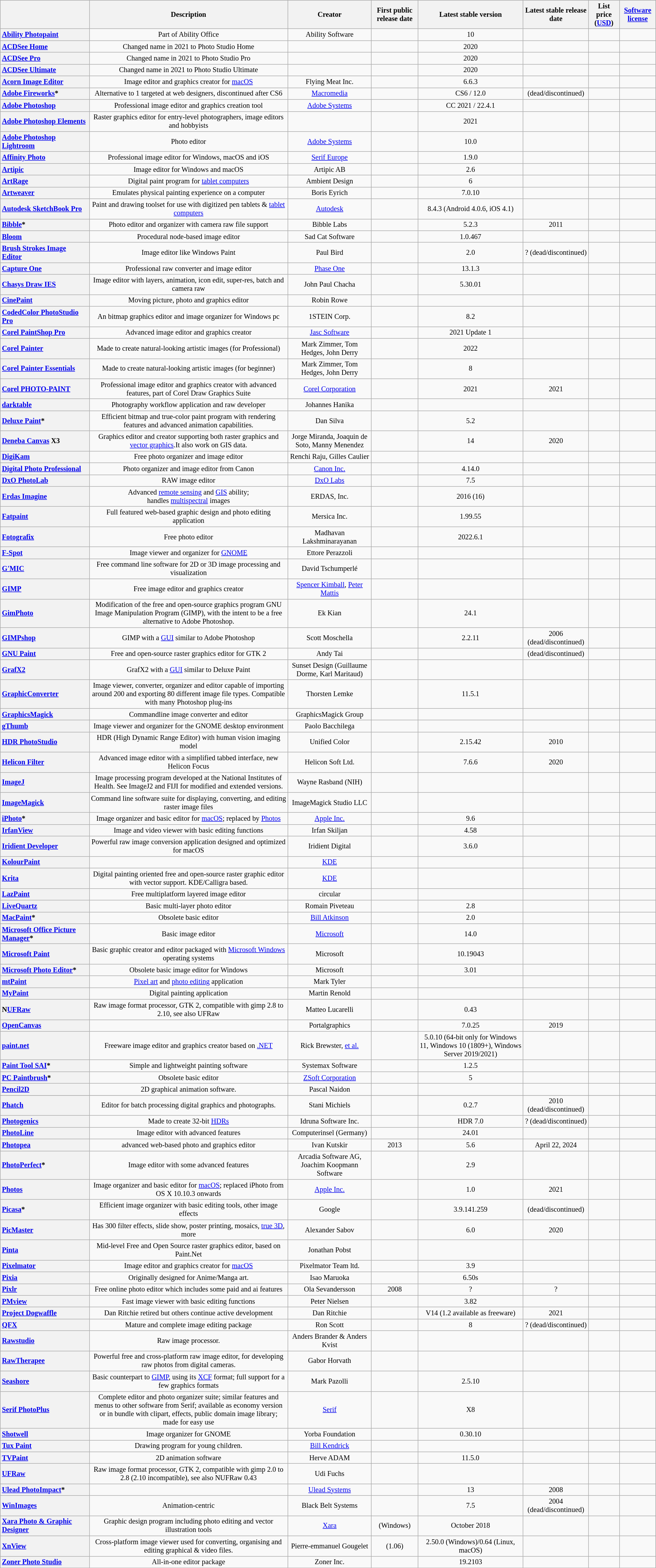<table class="sortable wikitable" style="font-size: 85%; text-align: center; width: auto;">
<tr>
<th style="width:12em"></th>
<th>Description</th>
<th>Creator</th>
<th>First public release date</th>
<th data-sort-type="number">Latest stable version</th>
<th>Latest stable release date</th>
<th>List price (<a href='#'>USD</a>)</th>
<th><a href='#'>Software license</a></th>
</tr>
<tr>
<th style="text-align:left;"><a href='#'>Ability Photopaint</a></th>
<td>Part of Ability Office</td>
<td>Ability Software</td>
<td></td>
<td>10</td>
<td></td>
<td></td>
<td></td>
</tr>
<tr>
<th style="text-align:left;"><a href='#'>ACDSee Home</a></th>
<td>Changed name in 2021 to Photo Studio Home</td>
<td></td>
<td></td>
<td>2020</td>
<td></td>
<td></td>
<td></td>
</tr>
<tr>
<th style="text-align:left;"><a href='#'>ACDSee Pro</a></th>
<td>Changed name in 2021 to Photo Studio Pro</td>
<td></td>
<td></td>
<td>2020</td>
<td></td>
<td></td>
<td></td>
</tr>
<tr>
<th style="text-align:left;"><a href='#'>ACDSee Ultimate</a></th>
<td>Changed name in 2021 to Photo Studio Ultimate</td>
<td></td>
<td></td>
<td>2020</td>
<td></td>
<td></td>
<td></td>
</tr>
<tr>
<th style="text-align:left;"><a href='#'>Acorn Image Editor</a></th>
<td>Image editor and graphics creator for <a href='#'>macOS</a></td>
<td>Flying Meat Inc.</td>
<td></td>
<td>6.6.3</td>
<td></td>
<td></td>
<td></td>
</tr>
<tr>
<th style="text-align:left;"><a href='#'>Adobe Fireworks</a>*</th>
<td>Alternative to 1 targeted at web designers, discontinued after CS6</td>
<td><a href='#'>Macromedia</a></td>
<td></td>
<td>CS6 / 12.0</td>
<td> (dead/discontinued)</td>
<td></td>
<td></td>
</tr>
<tr>
<th style="text-align:left;"><a href='#'>Adobe Photoshop</a></th>
<td>Professional image editor and graphics creation tool</td>
<td><a href='#'>Adobe Systems</a></td>
<td></td>
<td>CC 2021 / 22.4.1</td>
<td></td>
<td></td>
<td></td>
</tr>
<tr>
<th style="text-align:left;"><a href='#'>Adobe Photoshop Elements</a></th>
<td>Raster graphics editor for entry-level photographers, image editors and hobbyists</td>
<td></td>
<td></td>
<td>2021</td>
<td></td>
<td></td>
<td></td>
</tr>
<tr>
<th style="text-align:left;"><a href='#'>Adobe Photoshop Lightroom</a></th>
<td>Photo editor</td>
<td><a href='#'>Adobe Systems</a></td>
<td></td>
<td>10.0</td>
<td></td>
<td></td>
<td></td>
</tr>
<tr>
<th style="text-align:left;"><a href='#'>Affinity Photo</a></th>
<td>Professional image editor for Windows, macOS and iOS</td>
<td><a href='#'>Serif Europe</a></td>
<td></td>
<td>1.9.0</td>
<td></td>
<td></td>
<td></td>
</tr>
<tr>
<th style="text-align:left;"><a href='#'>Artipic</a></th>
<td>Image editor for Windows and macOS</td>
<td>Artipic AB</td>
<td></td>
<td>2.6</td>
<td></td>
<td></td>
<td></td>
</tr>
<tr>
<th style="text-align:left;"><a href='#'>ArtRage</a></th>
<td>Digital paint program for <a href='#'>tablet computers</a></td>
<td>Ambient Design</td>
<td></td>
<td>6</td>
<td></td>
<td></td>
<td></td>
</tr>
<tr>
<th style="text-align:left;"><a href='#'>Artweaver</a></th>
<td>Emulates physical painting experience on a computer</td>
<td>Boris Eyrich</td>
<td></td>
<td>7.0.10</td>
<td></td>
<td></td>
<td></td>
</tr>
<tr>
<th style="text-align:left;"><a href='#'>Autodesk SketchBook Pro</a></th>
<td>Paint and drawing toolset for use with digitized pen tablets & <a href='#'>tablet computers</a></td>
<td><a href='#'>Autodesk</a></td>
<td></td>
<td>8.4.3 (Android 4.0.6, iOS 4.1)</td>
<td></td>
<td></td>
<td></td>
</tr>
<tr>
<th style="text-align:left;"><a href='#'>Bibble</a>*</th>
<td>Photo editor and organizer with camera raw file support</td>
<td>Bibble Labs</td>
<td></td>
<td>5.2.3</td>
<td>2011</td>
<td></td>
<td></td>
</tr>
<tr>
<th style="text-align:left;"><a href='#'>Bloom</a></th>
<td>Procedural node-based image editor</td>
<td>Sad Cat Software</td>
<td></td>
<td>1.0.467</td>
<td></td>
<td></td>
<td></td>
</tr>
<tr>
<th style="text-align:left;"><a href='#'>Brush Strokes Image Editor</a></th>
<td>Image editor like Windows Paint</td>
<td>Paul Bird</td>
<td></td>
<td>2.0</td>
<td>? (dead/discontinued)</td>
<td></td>
<td></td>
</tr>
<tr>
<th style="text-align:left;"><a href='#'>Capture One</a></th>
<td>Professional raw converter and image editor</td>
<td><a href='#'>Phase One</a></td>
<td></td>
<td>13.1.3</td>
<td></td>
<td></td>
<td></td>
</tr>
<tr>
<th style="text-align:left;"><a href='#'>Chasys Draw IES</a></th>
<td>Image editor with layers, animation, icon edit, super-res, batch and camera raw</td>
<td>John Paul Chacha</td>
<td></td>
<td>5.30.01</td>
<td></td>
<td></td>
<td></td>
</tr>
<tr>
<th style="text-align:left;"><a href='#'>CinePaint</a></th>
<td>Moving picture, photo and graphics editor</td>
<td>Robin Rowe</td>
<td></td>
<td></td>
<td></td>
<td></td>
<td></td>
</tr>
<tr>
<th style="text-align:left;"><a href='#'>CodedColor PhotoStudio Pro</a></th>
<td>An bitmap graphics editor and image organizer for Windows pc</td>
<td>1STEIN Corp.</td>
<td></td>
<td>8.2</td>
<td></td>
<td></td>
<td></td>
</tr>
<tr>
<th style="text-align:left;"><a href='#'>Corel PaintShop Pro</a></th>
<td>Advanced image editor and graphics creator</td>
<td><a href='#'>Jasc Software</a></td>
<td></td>
<td>2021 Update 1</td>
<td></td>
<td></td>
<td></td>
</tr>
<tr>
<th style="text-align:left;"><a href='#'>Corel Painter</a></th>
<td>Made to create natural-looking artistic images (for Professional)</td>
<td>Mark Zimmer, Tom Hedges, John Derry</td>
<td></td>
<td>2022</td>
<td></td>
<td></td>
<td></td>
</tr>
<tr>
<th style="text-align:left;"><a href='#'>Corel Painter Essentials</a></th>
<td>Made to create natural-looking artistic images (for beginner)</td>
<td>Mark Zimmer, Tom Hedges, John Derry</td>
<td></td>
<td>8</td>
<td></td>
<td></td>
<td></td>
</tr>
<tr>
<th style="text-align:left;"><a href='#'>Corel PHOTO-PAINT</a></th>
<td>Professional image editor and graphics creator with advanced features, part of Corel Draw Graphics Suite</td>
<td><a href='#'>Corel Corporation</a></td>
<td></td>
<td>2021</td>
<td>2021</td>
<td></td>
<td></td>
</tr>
<tr>
<th style="text-align:left;"><a href='#'>darktable</a></th>
<td>Photography workflow application and raw developer</td>
<td>Johannes Hanika</td>
<td></td>
<td></td>
<td></td>
<td></td>
<td></td>
</tr>
<tr>
<th style="text-align:left;"><a href='#'>Deluxe Paint</a>*</th>
<td>Efficient bitmap and true-color paint program with rendering features and advanced animation capabilities.</td>
<td>Dan Silva</td>
<td></td>
<td>5.2</td>
<td></td>
<td></td>
<td></td>
</tr>
<tr>
<th style="text-align:left;"><a href='#'>Deneba Canvas</a> X3</th>
<td>Graphics editor and creator supporting both raster graphics and <a href='#'>vector graphics</a>.It also work on GIS data.</td>
<td>Jorge Miranda, Joaquin de Soto, Manny Menendez</td>
<td></td>
<td>14</td>
<td>2020</td>
<td></td>
<td></td>
</tr>
<tr>
<th style="text-align:left;"><a href='#'>DigiKam</a></th>
<td>Free photo organizer and image editor</td>
<td>Renchi Raju, Gilles Caulier</td>
<td></td>
<td></td>
<td></td>
<td></td>
<td></td>
</tr>
<tr>
<th style="text-align:left;"><a href='#'>Digital Photo Professional</a></th>
<td>Photo organizer and image editor from Canon</td>
<td><a href='#'>Canon Inc.</a></td>
<td></td>
<td>4.14.0</td>
<td></td>
<td></td>
<td></td>
</tr>
<tr>
<th style="text-align:left;"><a href='#'>DxO PhotoLab</a></th>
<td>RAW image editor</td>
<td><a href='#'>DxO Labs</a></td>
<td></td>
<td>7.5</td>
<td></td>
<td></td>
<td></td>
</tr>
<tr>
<th style="text-align:left;"><a href='#'>Erdas Imagine</a></th>
<td>Advanced <a href='#'>remote sensing</a> and <a href='#'>GIS</a> ability;<br>handles <a href='#'>multispectral</a> images</td>
<td>ERDAS, Inc.</td>
<td></td>
<td>2016 (16)</td>
<td></td>
<td></td>
<td></td>
</tr>
<tr>
<th style="text-align:left;"><a href='#'>Fatpaint</a></th>
<td>Full featured web-based graphic design and photo editing application</td>
<td>Mersica Inc.</td>
<td></td>
<td>1.99.55</td>
<td></td>
<td></td>
<td></td>
</tr>
<tr>
<th style="text-align:left;"><a href='#'>Fotografix</a></th>
<td>Free photo editor</td>
<td>Madhavan Lakshminarayanan</td>
<td></td>
<td>2022.6.1</td>
<td></td>
<td></td>
<td></td>
</tr>
<tr>
<th style="text-align:left;"><a href='#'>F-Spot</a></th>
<td>Image viewer and organizer for <a href='#'>GNOME</a></td>
<td>Ettore Perazzoli</td>
<td></td>
<td></td>
<td></td>
<td></td>
<td></td>
</tr>
<tr>
<th style="text-align:left;"><a href='#'>G'MIC</a></th>
<td>Free command line software for 2D or 3D image processing and visualization</td>
<td>David Tschumperlé</td>
<td></td>
<td></td>
<td></td>
<td></td>
<td></td>
</tr>
<tr>
<th style="text-align:left;"><a href='#'>GIMP</a></th>
<td>Free image editor and graphics creator</td>
<td><a href='#'>Spencer Kimball</a>, <a href='#'>Peter Mattis</a></td>
<td></td>
<td></td>
<td></td>
<td></td>
<td></td>
</tr>
<tr>
<th style="text-align:left;"><a href='#'>GimPhoto</a></th>
<td>Modification of the free and open-source graphics program GNU Image Manipulation Program (GIMP), with the intent to be a free alternative to Adobe Photoshop.</td>
<td>Ek Kian</td>
<td></td>
<td>24.1</td>
<td></td>
<td></td>
<td></td>
</tr>
<tr>
<th style="text-align:left;"><a href='#'>GIMPshop</a></th>
<td>GIMP with a <a href='#'>GUI</a> similar to Adobe Photoshop</td>
<td>Scott Moschella</td>
<td></td>
<td>2.2.11</td>
<td>2006 (dead/discontinued)</td>
<td></td>
<td></td>
</tr>
<tr>
<th style="text-align:left;"><a href='#'>GNU Paint</a></th>
<td>Free and open-source raster graphics editor for GTK 2</td>
<td>Andy Tai</td>
<td></td>
<td></td>
<td> (dead/discontinued)</td>
<td></td>
<td></td>
</tr>
<tr>
<th style="text-align:left;"><a href='#'>GrafX2</a></th>
<td>GrafX2 with a <a href='#'>GUI</a> similar to Deluxe Paint</td>
<td>Sunset Design (Guillaume Dorme, Karl Maritaud)</td>
<td></td>
<td></td>
<td></td>
<td></td>
<td></td>
</tr>
<tr>
<th style="text-align:left;"><a href='#'>GraphicConverter</a></th>
<td>Image viewer, converter, organizer and editor capable of importing around 200 and exporting 80 different image file types. Compatible with many Photoshop plug-ins</td>
<td>Thorsten Lemke</td>
<td></td>
<td>11.5.1</td>
<td></td>
<td></td>
<td></td>
</tr>
<tr>
<th style="text-align:left;"><a href='#'>GraphicsMagick</a></th>
<td>Commandline image converter and editor</td>
<td>GraphicsMagick Group</td>
<td></td>
<td></td>
<td></td>
<td></td>
<td></td>
</tr>
<tr>
<th style="text-align:left;"><a href='#'>gThumb</a></th>
<td>Image viewer and organizer for the GNOME desktop environment</td>
<td>Paolo Bacchilega</td>
<td></td>
<td></td>
<td></td>
<td></td>
<td></td>
</tr>
<tr>
<th style="text-align:left;"><a href='#'>HDR PhotoStudio</a></th>
<td>HDR (High Dynamic Range Editor) with human vision imaging model</td>
<td>Unified Color</td>
<td></td>
<td>2.15.42</td>
<td>2010</td>
<td></td>
<td></td>
</tr>
<tr>
<th style="text-align:left;"><a href='#'>Helicon Filter</a></th>
<td>Advanced image editor with a simplified tabbed interface, new Helicon Focus</td>
<td>Helicon Soft Ltd.</td>
<td></td>
<td>7.6.6</td>
<td>2020</td>
<td></td>
<td></td>
</tr>
<tr>
<th style="text-align:left;"><a href='#'>ImageJ</a></th>
<td>Image processing program developed at the National Institutes of Health. See ImageJ2 and FIJI for modified and extended versions.</td>
<td>Wayne Rasband (NIH)</td>
<td></td>
<td></td>
<td></td>
<td></td>
<td></td>
</tr>
<tr>
<th style="text-align:left;"><a href='#'>ImageMagick</a></th>
<td>Command line software suite for displaying, converting, and editing raster image files</td>
<td>ImageMagick Studio LLC</td>
<td></td>
<td></td>
<td></td>
<td></td>
<td></td>
</tr>
<tr>
<th style="text-align:left;"><a href='#'>iPhoto</a>*</th>
<td>Image organizer and basic editor for <a href='#'>macOS</a>; replaced by <a href='#'>Photos</a></td>
<td><a href='#'>Apple Inc.</a></td>
<td></td>
<td>9.6</td>
<td></td>
<td></td>
<td></td>
</tr>
<tr>
<th style="text-align:left;"><a href='#'>IrfanView</a></th>
<td>Image and video viewer with basic editing functions</td>
<td>Irfan Skiljan</td>
<td></td>
<td>4.58</td>
<td></td>
<td></td>
<td></td>
</tr>
<tr>
<th style="text-align:left;"><a href='#'>Iridient Developer</a></th>
<td>Powerful raw image conversion application designed and optimized for macOS</td>
<td>Iridient Digital</td>
<td></td>
<td>3.6.0</td>
<td></td>
<td></td>
<td></td>
</tr>
<tr>
<th style="text-align:left;"><a href='#'>KolourPaint</a></th>
<td></td>
<td><a href='#'>KDE</a></td>
<td></td>
<td></td>
<td></td>
<td></td>
<td></td>
</tr>
<tr>
<th style="text-align:left;"><a href='#'>Krita</a></th>
<td>Digital painting oriented free and open-source raster graphic editor with vector support. KDE/Calligra based.</td>
<td><a href='#'>KDE</a></td>
<td></td>
<td></td>
<td></td>
<td></td>
<td></td>
</tr>
<tr>
<th style="text-align:left;"><a href='#'>LazPaint</a></th>
<td>Free multiplatform layered image editor</td>
<td>circular</td>
<td></td>
<td></td>
<td></td>
<td></td>
<td></td>
</tr>
<tr>
<th style="text-align:left;"><a href='#'>LiveQuartz</a></th>
<td>Basic multi-layer photo editor</td>
<td>Romain Piveteau</td>
<td></td>
<td>2.8</td>
<td></td>
<td></td>
<td></td>
</tr>
<tr>
<th style="text-align:left;"><a href='#'>MacPaint</a>*</th>
<td>Obsolete basic editor</td>
<td><a href='#'>Bill Atkinson</a></td>
<td></td>
<td>2.0</td>
<td></td>
<td></td>
<td></td>
</tr>
<tr>
<th style="text-align:left;"><a href='#'>Microsoft Office Picture Manager</a>*</th>
<td>Basic image editor</td>
<td><a href='#'>Microsoft</a></td>
<td></td>
<td>14.0</td>
<td></td>
<td></td>
<td></td>
</tr>
<tr>
<th style="text-align:left;"><a href='#'>Microsoft Paint</a></th>
<td>Basic graphic creator and editor packaged with <a href='#'>Microsoft Windows</a> operating systems</td>
<td>Microsoft</td>
<td></td>
<td>10.19043</td>
<td></td>
<td></td>
<td></td>
</tr>
<tr>
<th style="text-align:left;"><a href='#'>Microsoft Photo Editor</a>*</th>
<td>Obsolete basic image editor for Windows</td>
<td>Microsoft</td>
<td></td>
<td>3.01</td>
<td></td>
<td></td>
<td></td>
</tr>
<tr>
<th style="text-align:left;"><a href='#'>mtPaint</a></th>
<td><a href='#'>Pixel art</a> and <a href='#'>photo editing</a> application</td>
<td>Mark Tyler</td>
<td></td>
<td></td>
<td></td>
<td></td>
<td></td>
</tr>
<tr>
<th style="text-align:left;"><a href='#'>MyPaint</a></th>
<td>Digital painting application</td>
<td>Martin Renold</td>
<td></td>
<td></td>
<td></td>
<td></td>
<td></td>
</tr>
<tr>
<th style="text-align:left;">N<a href='#'>UFRaw</a></th>
<td>Raw image format processor, GTK 2, compatible with gimp 2.8 to 2.10, see also UFRaw</td>
<td>Matteo Lucarelli </td>
<td></td>
<td>0.43</td>
<td></td>
<td></td>
<td></td>
</tr>
<tr>
<th style="text-align:left;"><a href='#'>OpenCanvas</a></th>
<td></td>
<td>Portalgraphics</td>
<td></td>
<td>7.0.25</td>
<td>2019</td>
<td></td>
<td></td>
</tr>
<tr>
<th style="text-align:left;"><a href='#'>paint.net</a></th>
<td>Freeware image editor and graphics creator based on <a href='#'>.NET</a></td>
<td>Rick Brewster, <a href='#'>et al.</a></td>
<td></td>
<td>5.0.10 (64-bit only for Windows 11, Windows 10 (1809+), Windows Server 2019/2021)</td>
<td></td>
<td></td>
<td></td>
</tr>
<tr>
<th style="text-align:left;"><a href='#'>Paint Tool SAI</a>*</th>
<td>Simple and lightweight painting software</td>
<td>Systemax Software</td>
<td></td>
<td>1.2.5</td>
<td></td>
<td></td>
<td></td>
</tr>
<tr>
<th style="text-align:left;"><a href='#'>PC Paintbrush</a>*</th>
<td>Obsolete basic editor</td>
<td><a href='#'>ZSoft Corporation</a></td>
<td></td>
<td>5</td>
<td></td>
<td></td>
<td></td>
</tr>
<tr>
<th style="text-align:left;"><a href='#'>Pencil2D</a></th>
<td>2D graphical animation software.</td>
<td>Pascal Naidon</td>
<td></td>
<td></td>
<td></td>
<td></td>
<td></td>
</tr>
<tr>
</tr>
<tr>
<th style="text-align:left;"><a href='#'>Phatch</a></th>
<td>Editor for batch processing digital graphics and photographs.</td>
<td>Stani Michiels</td>
<td></td>
<td>0.2.7</td>
<td>2010 (dead/discontinued)</td>
<td></td>
<td></td>
</tr>
<tr>
<th style="text-align:left;"><a href='#'>Photogenics</a></th>
<td>Made to create 32-bit <a href='#'>HDRs</a></td>
<td>Idruna Software Inc.</td>
<td></td>
<td>HDR 7.0</td>
<td>? (dead/discontinued)</td>
<td></td>
<td></td>
</tr>
<tr>
<th style="text-align:left;"><a href='#'>PhotoLine</a></th>
<td>Image editor with advanced features</td>
<td>Computerinsel (Germany)</td>
<td></td>
<td>24.01</td>
<td></td>
<td></td>
<td></td>
</tr>
<tr>
<th style="text-align:left;"><a href='#'>Photopea</a></th>
<td>advanced web-based photo and graphics editor</td>
<td>Ivan Kutskir</td>
<td>2013</td>
<td>5.6</td>
<td>April 22, 2024</td>
<td></td>
<td></td>
</tr>
<tr>
<th style="text-align:left;"><a href='#'>PhotoPerfect</a>*</th>
<td>Image editor with some advanced features</td>
<td>Arcadia Software AG, Joachim Koopmann Software</td>
<td></td>
<td>2.9</td>
<td></td>
<td></td>
<td></td>
</tr>
<tr>
<th style="text-align:left;"><a href='#'>Photos</a></th>
<td>Image organizer and basic editor for <a href='#'>macOS</a>; replaced iPhoto from OS X 10.10.3 onwards</td>
<td><a href='#'>Apple Inc.</a></td>
<td></td>
<td>1.0</td>
<td>2021</td>
<td></td>
<td></td>
</tr>
<tr>
<th style="text-align:left;"><a href='#'>Picasa</a>*</th>
<td>Efficient image organizer with basic editing tools, other image effects</td>
<td>Google</td>
<td></td>
<td>3.9.141.259</td>
<td> (dead/discontinued)</td>
<td></td>
<td></td>
</tr>
<tr>
<th style="text-align:left;"><a href='#'>PicMaster</a></th>
<td>Has 300 filter effects, slide show, poster printing, mosaics, <a href='#'>true 3D</a>, more</td>
<td>Alexander Sabov</td>
<td></td>
<td>6.0</td>
<td>2020</td>
<td></td>
<td></td>
</tr>
<tr>
<th style="text-align:left;"><a href='#'>Pinta</a></th>
<td>Mid-level Free and Open Source raster graphics editor, based on Paint.Net</td>
<td>Jonathan Pobst</td>
<td></td>
<td></td>
<td></td>
<td></td>
<td></td>
</tr>
<tr>
<th style="text-align:left;"><a href='#'>Pixelmator</a></th>
<td>Image editor and graphics creator for <a href='#'>macOS</a></td>
<td>Pixelmator Team ltd.</td>
<td></td>
<td>3.9</td>
<td></td>
<td></td>
<td></td>
</tr>
<tr>
<th style="text-align:left;"><a href='#'>Pixia</a></th>
<td>Originally designed for Anime/Manga art.</td>
<td>Isao Maruoka</td>
<td></td>
<td>6.50s</td>
<td></td>
<td></td>
<td></td>
</tr>
<tr>
<th style="text-align:left;"><a href='#'>Pixlr</a></th>
<td>Free online photo editor which includes some paid and ai features</td>
<td>Ola Sevandersson</td>
<td>2008</td>
<td>?</td>
<td>?</td>
<td></td>
<td></td>
</tr>
<tr>
<th style="text-align:left;"><a href='#'>PMview</a></th>
<td>Fast image viewer with basic editing functions</td>
<td>Peter Nielsen</td>
<td></td>
<td>3.82</td>
<td></td>
<td></td>
<td></td>
</tr>
<tr>
<th style="text-align:left;"><a href='#'>Project Dogwaffle</a></th>
<td>Dan Ritchie retired but others continue active development</td>
<td>Dan Ritchie</td>
<td></td>
<td>V14 (1.2 available as freeware)</td>
<td>2021</td>
<td></td>
<td></td>
</tr>
<tr>
<th style="text-align:left;"><a href='#'>QFX</a></th>
<td>Mature and complete image editing package</td>
<td>Ron Scott</td>
<td></td>
<td>8</td>
<td>? (dead/discontinued)</td>
<td></td>
<td></td>
</tr>
<tr>
<th style="text-align:left;"><a href='#'>Rawstudio</a></th>
<td>Raw image processor.</td>
<td>Anders Brander & Anders Kvist</td>
<td></td>
<td></td>
<td></td>
<td></td>
<td></td>
</tr>
<tr>
<th style="text-align:left;"><a href='#'>RawTherapee</a></th>
<td>Powerful free and cross-platform raw image editor, for developing raw photos from digital cameras.</td>
<td>Gabor Horvath</td>
<td></td>
<td></td>
<td></td>
<td></td>
<td></td>
</tr>
<tr>
<th style="text-align:left;"><a href='#'>Seashore</a></th>
<td>Basic counterpart to <a href='#'>GIMP</a>, using its <a href='#'>XCF</a> format; full support for a few graphics formats</td>
<td>Mark Pazolli</td>
<td></td>
<td>2.5.10</td>
<td></td>
<td></td>
<td></td>
</tr>
<tr>
<th ! style="text-align:left;"><a href='#'>Serif PhotoPlus</a></th>
<td>Complete editor and photo organizer suite; similar features and menus to other software from Serif; available as economy version or in bundle with clipart, effects, public domain image library; made for easy use</td>
<td><a href='#'>Serif</a></td>
<td></td>
<td>X8</td>
<td></td>
<td></td>
<td></td>
</tr>
<tr>
<th ! style="text-align:left;"><a href='#'>Shotwell</a></th>
<td>Image organizer for GNOME</td>
<td>Yorba Foundation</td>
<td></td>
<td>0.30.10</td>
<td></td>
<td></td>
<td></td>
</tr>
<tr>
<th style="text-align:left;"><a href='#'>Tux Paint</a></th>
<td>Drawing program for young children.</td>
<td><a href='#'>Bill Kendrick</a></td>
<td></td>
<td></td>
<td></td>
<td></td>
<td></td>
</tr>
<tr>
<th style="text-align:left;"><a href='#'>TVPaint</a></th>
<td>2D animation software</td>
<td>Herve ADAM</td>
<td></td>
<td>11.5.0</td>
<td></td>
<td></td>
<td></td>
</tr>
<tr>
<th style="text-align:left;"><a href='#'>UFRaw</a></th>
<td>Raw image format processor, GTK 2, compatible with gimp 2.0 to 2.8 (2.10 incompatible), see also NUFRaw 0.43</td>
<td>Udi Fuchs</td>
<td></td>
<td></td>
<td></td>
<td></td>
<td></td>
</tr>
<tr>
<th style="text-align:left;"><a href='#'>Ulead PhotoImpact</a>*</th>
<td></td>
<td><a href='#'>Ulead Systems</a></td>
<td></td>
<td>13</td>
<td>2008</td>
<td></td>
<td></td>
</tr>
<tr>
<th style="text-align:left;"><a href='#'>WinImages</a></th>
<td>Animation-centric</td>
<td>Black Belt Systems</td>
<td></td>
<td>7.5</td>
<td>2004 (dead/discontinued)</td>
<td></td>
<td></td>
</tr>
<tr>
<th style="text-align:left;"><a href='#'>Xara Photo & Graphic Designer</a></th>
<td>Graphic design program including photo editing and vector illustration tools</td>
<td><a href='#'>Xara</a></td>
<td> (Windows)</td>
<td>October 2018</td>
<td></td>
<td></td>
<td></td>
</tr>
<tr>
<th style="text-align:left;"><a href='#'>XnView</a></th>
<td>Cross-platform image viewer used for converting, organising and editing graphical & video files.</td>
<td>Pierre-emmanuel Gougelet</td>
<td> (1.06)</td>
<td>2.50.0 (Windows)/0.64 (Linux, macOS)</td>
<td></td>
<td></td>
<td></td>
</tr>
<tr>
<th style="text-align:left;"><a href='#'>Zoner Photo Studio</a></th>
<td>All-in-one editor package</td>
<td>Zoner Inc.</td>
<td></td>
<td>19.2103</td>
<td></td>
<td></td>
<td></td>
</tr>
</table>
